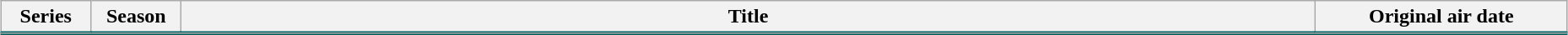<table class="wikitable" style="width:98%; margin:auto; background:#FFF;">
<tr style="border-bottom: 3px solid #006161;">
<th style="width:4em;">Series <br> </th>
<th style="width:4em;">Season <br> </th>
<th>Title</th>
<th style="width:12em;">Original air date</th>
</tr>
<tr>
</tr>
</table>
